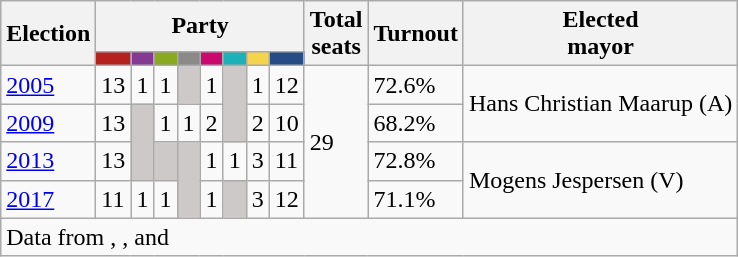<table class="wikitable">
<tr>
<th rowspan="2">Election</th>
<th colspan="8">Party</th>
<th rowspan="2">Total<br>seats</th>
<th rowspan="2">Turnout</th>
<th rowspan="2">Elected<br>mayor</th>
</tr>
<tr>
<td style="background:#B5211D;"><strong><a href='#'></a></strong></td>
<td style="background:#843A93;"><strong><a href='#'></a></strong></td>
<td style="background:#89A920;"><strong><a href='#'></a></strong></td>
<td style="background:#8B8989;"><strong></strong></td>
<td style="background:#C9096C;"><strong><a href='#'></a></strong></td>
<td style="background:#1CB1B7;"><strong><a href='#'></a></strong></td>
<td style="background:#F4D44D;"><strong><a href='#'></a></strong></td>
<td style="background:#254C85;"><strong><a href='#'></a></strong></td>
</tr>
<tr>
<td><a href='#'>2005</a></td>
<td>13</td>
<td>1</td>
<td>1</td>
<td style="background:#CDC9C9;"></td>
<td>1</td>
<td style="background:#CDC9C9;" rowspan="2"></td>
<td>1</td>
<td>12</td>
<td rowspan="4">29</td>
<td>72.6%</td>
<td rowspan="2">Hans Christian Maarup (A)</td>
</tr>
<tr>
<td><a href='#'>2009</a></td>
<td>13</td>
<td style="background:#CDC9C9;" rowspan="2"></td>
<td>1</td>
<td>1</td>
<td>2</td>
<td>2</td>
<td>10</td>
<td>68.2%</td>
</tr>
<tr>
<td><a href='#'>2013</a></td>
<td>13</td>
<td style="background:#CDC9C9;"></td>
<td style="background:#CDC9C9;" rowspan="2"></td>
<td>1</td>
<td>1</td>
<td>3</td>
<td>11</td>
<td>72.8%</td>
<td rowspan="2">Mogens Jespersen (V)</td>
</tr>
<tr>
<td><a href='#'>2017</a></td>
<td>11</td>
<td>1</td>
<td>1</td>
<td>1</td>
<td style="background:#CDC9C9;"></td>
<td>3</td>
<td>12</td>
<td>71.1%</td>
</tr>
<tr>
<td colspan="14">Data from , ,  and </td>
</tr>
</table>
